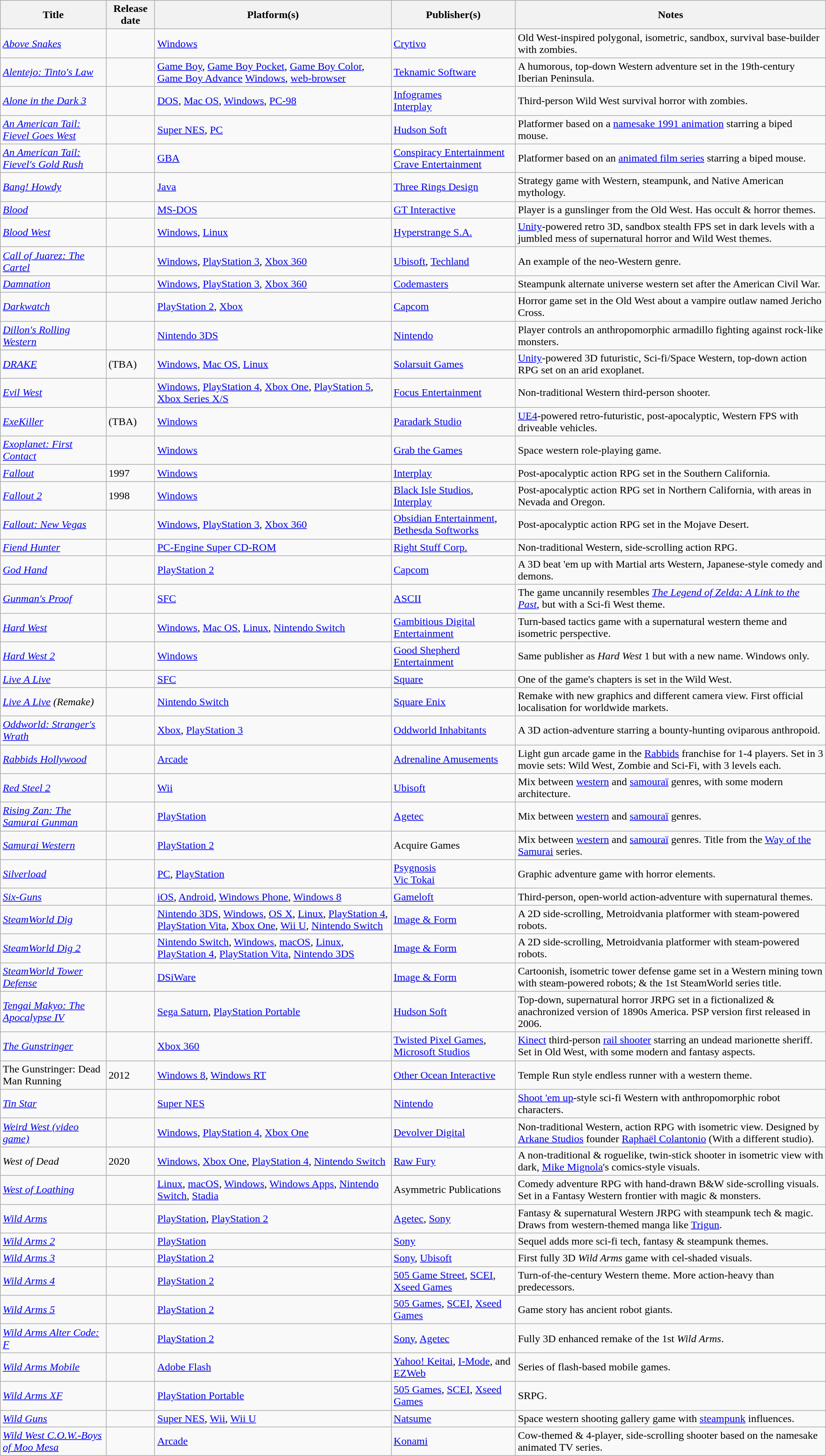<table class="wikitable sortable">
<tr>
<th>Title</th>
<th>Release date</th>
<th>Platform(s)</th>
<th>Publisher(s)</th>
<th>Notes</th>
</tr>
<tr>
<td><em><a href='#'>Above Snakes</a></em></td>
<td></td>
<td><a href='#'>Windows</a></td>
<td><a href='#'>Crytivo</a></td>
<td>Old West-inspired polygonal, isometric, sandbox, survival base-builder with zombies.</td>
</tr>
<tr>
<td><em><a href='#'>Alentejo: Tinto's Law</a></em></td>
<td></td>
<td><a href='#'>Game Boy</a>, <a href='#'>Game Boy Pocket</a>, <a href='#'>Game Boy Color</a>, <a href='#'>Game Boy Advance</a> <a href='#'>Windows</a>, <a href='#'>web-browser</a></td>
<td> <a href='#'>Teknamic Software</a><br></td>
<td>A humorous, top-down Western adventure set in the 19th-century Iberian Peninsula.</td>
</tr>
<tr>
<td><em><a href='#'>Alone in the Dark 3</a></em></td>
<td></td>
<td><a href='#'>DOS</a>, <a href='#'>Mac OS</a>, <a href='#'>Windows</a>, <a href='#'>PC-98</a></td>
<td> <a href='#'>Infogrames</a><br> <a href='#'>Interplay</a></td>
<td>Third-person Wild West survival horror with zombies.</td>
</tr>
<tr>
<td><em><a href='#'>An American Tail: Fievel Goes West</a></em></td>
<td></td>
<td><a href='#'>Super NES</a>, <a href='#'>PC</a></td>
<td><a href='#'>Hudson Soft</a></td>
<td>Platformer based on a <a href='#'>namesake 1991 animation</a> starring a biped mouse.</td>
</tr>
<tr>
<td><em><a href='#'>An American Tail: Fievel's Gold Rush</a></em></td>
<td></td>
<td><a href='#'>GBA</a></td>
<td> <a href='#'>Conspiracy Entertainment</a><br>  <a href='#'>Crave Entertainment</a></td>
<td>Platformer based on an <a href='#'>animated film series</a> starring a biped mouse.</td>
</tr>
<tr>
<td><em><a href='#'>Bang! Howdy</a></em></td>
<td></td>
<td><a href='#'>Java</a></td>
<td><a href='#'>Three Rings Design</a></td>
<td>Strategy game with Western, steampunk, and Native American mythology.</td>
</tr>
<tr>
<td><em><a href='#'>Blood</a></em></td>
<td></td>
<td><a href='#'>MS-DOS</a></td>
<td><a href='#'>GT Interactive</a></td>
<td>Player is a gunslinger from the Old West. Has occult & horror themes.</td>
</tr>
<tr>
<td><em><a href='#'>Blood West</a></em></td>
<td></td>
<td><a href='#'>Windows</a>, <a href='#'>Linux</a></td>
<td><a href='#'>Hyperstrange S.A.</a></td>
<td><a href='#'>Unity</a>-powered retro 3D, sandbox stealth FPS set in dark levels with a jumbled mess of supernatural horror and Wild West themes.</td>
</tr>
<tr>
<td><em><a href='#'>Call of Juarez: The Cartel</a></em></td>
<td></td>
<td><a href='#'>Windows</a>, <a href='#'>PlayStation 3</a>, <a href='#'>Xbox 360</a></td>
<td><a href='#'>Ubisoft</a>, <a href='#'>Techland</a></td>
<td>An example of the neo-Western genre.</td>
</tr>
<tr>
<td><em><a href='#'>Damnation</a></em></td>
<td></td>
<td><a href='#'>Windows</a>, <a href='#'>PlayStation 3</a>, <a href='#'>Xbox 360</a></td>
<td><a href='#'>Codemasters</a></td>
<td>Steampunk alternate universe western set after the American Civil War.</td>
</tr>
<tr>
<td><em><a href='#'>Darkwatch</a></em></td>
<td></td>
<td><a href='#'>PlayStation 2</a>, <a href='#'>Xbox</a></td>
<td><a href='#'>Capcom</a></td>
<td>Horror game set in the Old West about a vampire outlaw named Jericho Cross.</td>
</tr>
<tr>
<td><em><a href='#'>Dillon's Rolling Western</a></em></td>
<td></td>
<td><a href='#'>Nintendo 3DS</a></td>
<td><a href='#'>Nintendo</a></td>
<td>Player controls an anthropomorphic armadillo fighting against rock-like monsters.</td>
</tr>
<tr>
<td><em><a href='#'>DRAKE</a></em></td>
<td> (TBA)</td>
<td><a href='#'>Windows</a>, <a href='#'>Mac OS</a>, <a href='#'>Linux</a></td>
<td><a href='#'>Solarsuit Games</a></td>
<td><a href='#'>Unity</a>-powered 3D futuristic, Sci-fi/Space Western, top-down action RPG set on an arid exoplanet.</td>
</tr>
<tr>
<td><em><a href='#'>Evil West</a></em></td>
<td></td>
<td><a href='#'>Windows</a>, <a href='#'>PlayStation 4</a>, <a href='#'>Xbox One</a>, <a href='#'>PlayStation 5</a>, <a href='#'>Xbox Series X/S</a></td>
<td><a href='#'>Focus Entertainment</a></td>
<td>Non-traditional Western third-person shooter.</td>
</tr>
<tr>
<td><em><a href='#'>ExeKiller</a></em></td>
<td> (TBA)</td>
<td><a href='#'>Windows</a></td>
<td><a href='#'>Paradark Studio</a></td>
<td><a href='#'>UE4</a>-powered retro-futuristic, post-apocalyptic, Western FPS with driveable vehicles.</td>
</tr>
<tr>
<td><em><a href='#'>Exoplanet: First Contact</a></em></td>
<td></td>
<td><a href='#'>Windows</a></td>
<td><a href='#'>Grab the Games</a></td>
<td>Space western role-playing game.</td>
</tr>
<tr>
<td><a href='#'><em>Fallout</em></a></td>
<td>1997</td>
<td><a href='#'>Windows</a></td>
<td><a href='#'>Interplay</a></td>
<td>Post-apocalyptic action RPG set in the Southern California.</td>
</tr>
<tr>
<td><em><a href='#'>Fallout 2</a></em></td>
<td>1998</td>
<td><a href='#'>Windows</a></td>
<td><a href='#'>Black Isle Studios</a>, <a href='#'>Interplay</a></td>
<td>Post-apocalyptic action RPG set in Northern California, with areas in Nevada and Oregon.</td>
</tr>
<tr>
<td><em><a href='#'>Fallout: New Vegas</a></em></td>
<td></td>
<td><a href='#'>Windows</a>, <a href='#'>PlayStation 3</a>, <a href='#'>Xbox 360</a></td>
<td><a href='#'>Obsidian Entertainment</a>, <a href='#'>Bethesda Softworks</a></td>
<td>Post-apocalyptic action RPG set in the Mojave Desert.</td>
</tr>
<tr>
<td><em><a href='#'>Fiend Hunter</a></em></td>
<td></td>
<td><a href='#'>PC-Engine Super CD-ROM</a></td>
<td><a href='#'>Right Stuff Corp.</a></td>
<td>Non-traditional Western, side-scrolling action RPG.</td>
</tr>
<tr>
<td><em><a href='#'>God Hand</a></em></td>
<td></td>
<td><a href='#'>PlayStation 2</a></td>
<td><a href='#'>Capcom</a></td>
<td>A 3D beat 'em up with Martial arts Western, Japanese-style comedy and demons.</td>
</tr>
<tr>
<td><em><a href='#'>Gunman's Proof</a></em></td>
<td></td>
<td><a href='#'>SFC</a></td>
<td><a href='#'>ASCII</a></td>
<td>The game uncannily resembles <em><a href='#'>The Legend of Zelda: A Link to the Past</a></em>, but with a Sci-fi West theme.</td>
</tr>
<tr>
<td><em><a href='#'>Hard West</a></em></td>
<td></td>
<td><a href='#'>Windows</a>, <a href='#'>Mac OS</a>, <a href='#'>Linux</a>, <a href='#'>Nintendo Switch</a></td>
<td><a href='#'>Gambitious Digital Entertainment</a></td>
<td>Turn-based tactics game with a supernatural western theme and isometric perspective.</td>
</tr>
<tr>
<td><em><a href='#'>Hard West 2</a></em></td>
<td></td>
<td><a href='#'>Windows</a></td>
<td><a href='#'>Good Shepherd Entertainment</a></td>
<td>Same publisher as <em>Hard West</em> 1 but with a new name. Windows only.</td>
</tr>
<tr>
<td><em><a href='#'>Live A Live</a></em></td>
<td></td>
<td><a href='#'>SFC</a></td>
<td><a href='#'>Square</a></td>
<td>One of the game's chapters is set in the Wild West.</td>
</tr>
<tr>
<td><em><a href='#'>Live A Live</a> (Remake)</em></td>
<td></td>
<td><a href='#'>Nintendo Switch</a></td>
<td><a href='#'>Square Enix</a></td>
<td>Remake with new graphics and different camera view. First official localisation for worldwide markets.</td>
</tr>
<tr>
<td><em><a href='#'>Oddworld: Stranger's Wrath</a></em></td>
<td></td>
<td><a href='#'>Xbox</a>, <a href='#'>PlayStation 3</a></td>
<td><a href='#'>Oddworld Inhabitants</a></td>
<td>A 3D action-adventure starring a bounty-hunting oviparous anthropoid.</td>
</tr>
<tr>
<td><em><a href='#'>Rabbids Hollywood</a></em></td>
<td></td>
<td><a href='#'>Arcade</a></td>
<td><a href='#'>Adrenaline Amusements</a></td>
<td>Light gun arcade game in the <a href='#'>Rabbids</a> franchise for 1-4 players. Set in 3 movie sets: Wild West, Zombie and Sci-Fi, with 3 levels each.</td>
</tr>
<tr>
<td><em><a href='#'>Red Steel 2</a></em></td>
<td></td>
<td><a href='#'>Wii</a></td>
<td><a href='#'>Ubisoft</a></td>
<td>Mix between <a href='#'>western</a> and <a href='#'>samouraï</a> genres, with some modern architecture.</td>
</tr>
<tr>
<td><em><a href='#'>Rising Zan: The Samurai Gunman</a></em></td>
<td></td>
<td><a href='#'>PlayStation</a></td>
<td><a href='#'>Agetec</a></td>
<td>Mix between <a href='#'>western</a> and <a href='#'>samouraï</a> genres.</td>
</tr>
<tr>
<td><em><a href='#'>Samurai Western</a></em></td>
<td></td>
<td><a href='#'>PlayStation 2</a></td>
<td>Acquire Games</td>
<td>Mix between <a href='#'>western</a> and <a href='#'>samouraï</a> genres. Title from the <a href='#'>Way of the Samurai</a> series.</td>
</tr>
<tr>
<td><em><a href='#'>Silverload</a></em></td>
<td></td>
<td><a href='#'>PC</a>, <a href='#'>PlayStation</a></td>
<td> <a href='#'>Psygnosis</a><br> <a href='#'>Vic Tokai</a></td>
<td>Graphic adventure game with horror elements.</td>
</tr>
<tr>
<td><em><a href='#'>Six-Guns</a></em></td>
<td></td>
<td><a href='#'>iOS</a>, <a href='#'>Android</a>, <a href='#'>Windows Phone</a>, <a href='#'>Windows 8</a></td>
<td><a href='#'>Gameloft</a></td>
<td>Third-person, open-world action-adventure with supernatural themes.</td>
</tr>
<tr>
<td><em><a href='#'>SteamWorld Dig</a></em></td>
<td></td>
<td><a href='#'>Nintendo 3DS</a>, <a href='#'>Windows</a>, <a href='#'>OS X</a>, <a href='#'>Linux</a>, <a href='#'>PlayStation 4</a>, <a href='#'>PlayStation Vita</a>, <a href='#'>Xbox One</a>, <a href='#'>Wii U</a>, <a href='#'>Nintendo Switch</a></td>
<td><a href='#'>Image & Form</a></td>
<td>A 2D side-scrolling, Metroidvania platformer with steam-powered robots.</td>
</tr>
<tr>
<td><em><a href='#'>SteamWorld Dig 2</a></em></td>
<td></td>
<td><a href='#'>Nintendo Switch</a>, <a href='#'>Windows</a>, <a href='#'>macOS</a>, <a href='#'>Linux</a>, <a href='#'>PlayStation 4</a>, <a href='#'>PlayStation Vita</a>, <a href='#'>Nintendo 3DS</a></td>
<td><a href='#'>Image & Form</a></td>
<td>A 2D side-scrolling, Metroidvania platformer with steam-powered robots.</td>
</tr>
<tr>
<td><em><a href='#'>SteamWorld Tower Defense</a></em></td>
<td></td>
<td><a href='#'>DSiWare</a></td>
<td><a href='#'>Image & Form</a></td>
<td>Cartoonish, isometric tower defense game set in a Western mining town with steam-powered robots; & the 1st SteamWorld series title.</td>
</tr>
<tr>
<td><em><a href='#'>Tengai Makyo: The Apocalypse IV</a></em></td>
<td></td>
<td><a href='#'>Sega Saturn</a>, <a href='#'>PlayStation Portable</a></td>
<td><a href='#'>Hudson Soft</a></td>
<td>Top-down, supernatural horror JRPG set in a fictionalized & anachronized version of 1890s America. PSP version first released in 2006.</td>
</tr>
<tr>
<td><em><a href='#'>The Gunstringer</a></em></td>
<td></td>
<td><a href='#'>Xbox 360</a></td>
<td><a href='#'>Twisted Pixel Games</a>, <a href='#'>Microsoft Studios</a></td>
<td><a href='#'>Kinect</a> third-person <a href='#'>rail shooter</a> starring an undead marionette sheriff. Set in Old West, with some modern and fantasy aspects.</td>
</tr>
<tr>
<td>The Gunstringer: Dead Man Running</td>
<td>2012</td>
<td><a href='#'>Windows 8</a>, <a href='#'>Windows RT</a></td>
<td><a href='#'>Other Ocean Interactive</a></td>
<td>Temple Run style endless runner with a western theme.</td>
</tr>
<tr>
<td><em><a href='#'>Tin Star</a></em></td>
<td></td>
<td><a href='#'>Super NES</a></td>
<td><a href='#'>Nintendo</a></td>
<td><a href='#'>Shoot 'em up</a>-style sci-fi Western with anthropomorphic robot characters.</td>
</tr>
<tr>
<td><em><a href='#'>Weird West (video game)</a></em></td>
<td></td>
<td><a href='#'>Windows</a>, <a href='#'>PlayStation 4</a>, <a href='#'>Xbox One</a></td>
<td><a href='#'>Devolver Digital</a></td>
<td>Non-traditional Western, action RPG with isometric view. Designed by <a href='#'>Arkane Studios</a> founder <a href='#'>Raphaël Colantonio</a> (With a different studio).</td>
</tr>
<tr>
<td><em>West of Dead</em></td>
<td>2020</td>
<td><a href='#'>Windows</a>, <a href='#'>Xbox One</a>, <a href='#'>PlayStation 4</a>, <a href='#'>Nintendo Switch</a></td>
<td><a href='#'>Raw Fury</a></td>
<td>A non-traditional & roguelike, twin-stick shooter in isometric view with dark, <a href='#'>Mike Mignola</a>'s comics-style visuals.</td>
</tr>
<tr>
<td><em><a href='#'>West of Loathing</a></em></td>
<td></td>
<td><a href='#'>Linux</a>, <a href='#'>macOS</a>, <a href='#'>Windows</a>, <a href='#'>Windows Apps</a>, <a href='#'>Nintendo Switch</a>, <a href='#'>Stadia</a></td>
<td>Asymmetric Publications</td>
<td>Comedy adventure RPG with hand-drawn B&W side-scrolling visuals. Set in a Fantasy Western frontier with magic & monsters.</td>
</tr>
<tr>
<td><em><a href='#'>Wild Arms</a></em></td>
<td></td>
<td><a href='#'>PlayStation</a>, <a href='#'>PlayStation 2</a></td>
<td><a href='#'>Agetec</a>, <a href='#'>Sony</a></td>
<td>Fantasy & supernatural Western JRPG with steampunk tech & magic. Draws from western-themed manga like <a href='#'>Trigun</a>.</td>
</tr>
<tr>
<td><em><a href='#'>Wild Arms 2</a></em></td>
<td></td>
<td><a href='#'>PlayStation</a></td>
<td><a href='#'>Sony</a></td>
<td>Sequel adds more sci-fi tech, fantasy & steampunk themes.</td>
</tr>
<tr>
<td><em><a href='#'>Wild Arms 3</a></em></td>
<td></td>
<td><a href='#'>PlayStation 2</a></td>
<td><a href='#'>Sony</a>, <a href='#'>Ubisoft</a></td>
<td>First fully 3D <em>Wild Arms</em> game with cel-shaded visuals.</td>
</tr>
<tr>
<td><em><a href='#'>Wild Arms 4</a></em></td>
<td></td>
<td><a href='#'>PlayStation 2</a></td>
<td><a href='#'>505 Game Street</a>, <a href='#'>SCEI</a>, <a href='#'>Xseed Games</a></td>
<td>Turn-of-the-century Western theme. More action-heavy than predecessors.</td>
</tr>
<tr>
<td><em><a href='#'>Wild Arms 5</a></em></td>
<td></td>
<td><a href='#'>PlayStation 2</a></td>
<td><a href='#'>505 Games</a>, <a href='#'>SCEI</a>, <a href='#'>Xseed Games</a></td>
<td>Game story has ancient robot giants.</td>
</tr>
<tr>
<td><em><a href='#'>Wild Arms Alter Code: F</a></em></td>
<td></td>
<td><a href='#'>PlayStation 2</a></td>
<td><a href='#'>Sony</a>, <a href='#'>Agetec</a></td>
<td>Fully 3D enhanced remake of the 1st <em>Wild Arms</em>.</td>
</tr>
<tr>
<td><em><a href='#'>Wild Arms Mobile</a></em></td>
<td></td>
<td><a href='#'>Adobe Flash</a></td>
<td><a href='#'>Yahoo! Keitai</a>, <a href='#'>I-Mode</a>, and <a href='#'>EZWeb</a></td>
<td>Series of flash-based mobile games.</td>
</tr>
<tr>
<td><em><a href='#'>Wild Arms XF</a></em></td>
<td></td>
<td><a href='#'>PlayStation Portable</a></td>
<td><a href='#'>505 Games</a>, <a href='#'>SCEI</a>, <a href='#'>Xseed Games</a></td>
<td>SRPG.</td>
</tr>
<tr>
<td><em><a href='#'>Wild Guns</a></em></td>
<td></td>
<td><a href='#'>Super NES</a>, <a href='#'>Wii</a>, <a href='#'>Wii U</a></td>
<td><a href='#'>Natsume</a></td>
<td>Space western shooting gallery game with <a href='#'>steampunk</a> influences.</td>
</tr>
<tr>
<td><em><a href='#'>Wild West C.O.W.-Boys of Moo Mesa</a></em></td>
<td></td>
<td><a href='#'>Arcade</a></td>
<td><a href='#'>Konami</a></td>
<td>Cow-themed & 4-player, side-scrolling shooter based on the namesake animated TV series.</td>
</tr>
</table>
